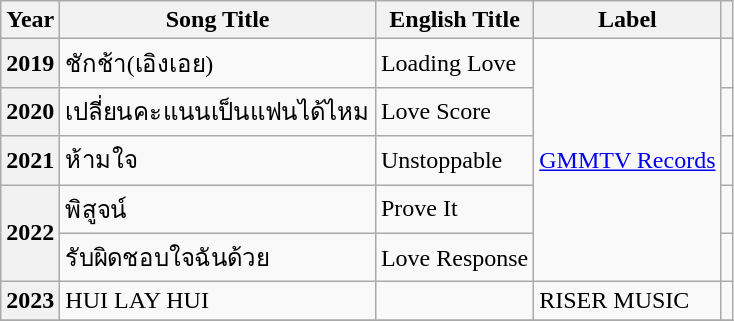<table class="wikitable sortable plainrowheaders">
<tr>
<th scope="col">Year</th>
<th scope="col">Song Title</th>
<th scope="col">English Title</th>
<th scope="col" class="unsortable">Label</th>
<th scope="col" class="unsortable"></th>
</tr>
<tr>
<th scope="row"><strong>2019</strong></th>
<td>ชักช้า(เอิงเอย)</td>
<td>Loading Love</td>
<td rowspan="5"><a href='#'>GMMTV Records</a></td>
<td style="text-align: center;"></td>
</tr>
<tr>
<th scope="row"><strong>2020</strong></th>
<td>เปลี่ยนคะแนนเป็นแฟนได้ไหม<br></td>
<td>Love Score</td>
<td style="text-align: center;"></td>
</tr>
<tr>
<th scope="row"><strong>2021</strong></th>
<td>ห้ามใจ<br></td>
<td>Unstoppable</td>
<td></td>
</tr>
<tr>
<th scope="row" rowspan="2"><strong>2022</strong></th>
<td>พิสูจน์</td>
<td>Prove It</td>
<td></td>
</tr>
<tr>
<td>รับผิดชอบใจฉันด้วย<br></td>
<td>Love Response</td>
<td style="text-align: center;"></td>
</tr>
<tr>
<th scope="row"><strong>2023</strong></th>
<td>HUI LAY HUI<br></td>
<td></td>
<td>RISER MUSIC</td>
<td style="text-align: center;"></td>
</tr>
<tr>
</tr>
</table>
